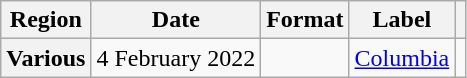<table class="wikitable plainrowheaders">
<tr>
<th scope="col">Region</th>
<th scope="col">Date</th>
<th scope="col">Format</th>
<th scope="col">Label</th>
<th scope="col"></th>
</tr>
<tr>
<th scope="row">Various</th>
<td>4 February 2022</td>
<td></td>
<td><a href='#'>Columbia</a></td>
<td style="text-align:center"></td>
</tr>
</table>
